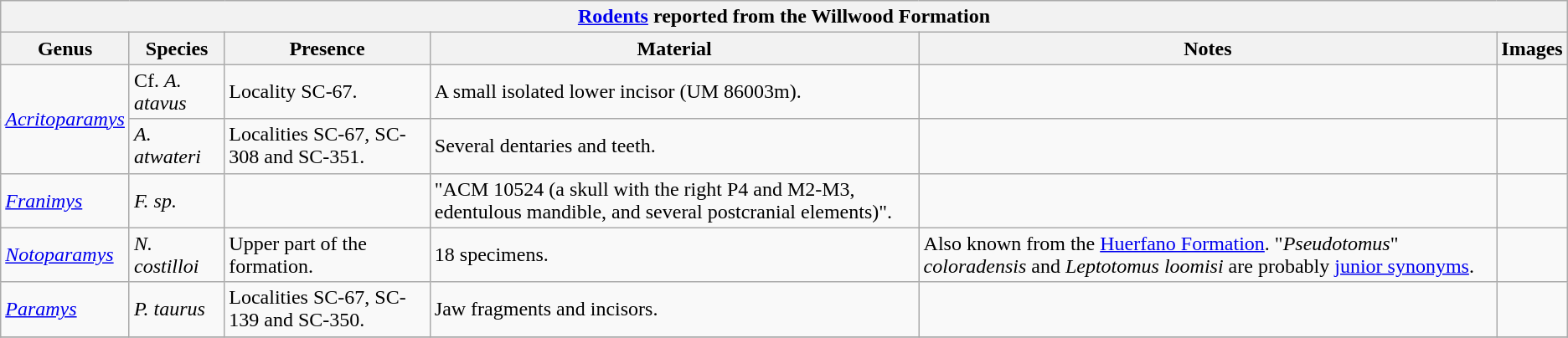<table class="wikitable" align="center">
<tr>
<th colspan="6" align="center"><strong><a href='#'>Rodents</a> reported from the Willwood Formation</strong></th>
</tr>
<tr>
<th>Genus</th>
<th>Species</th>
<th>Presence</th>
<th><strong>Material</strong></th>
<th>Notes</th>
<th>Images</th>
</tr>
<tr>
<td rowspan=2><em><a href='#'>Acritoparamys</a></em></td>
<td>Cf. <em>A. atavus</em></td>
<td>Locality SC-67.</td>
<td>A small isolated lower incisor (UM 86003m).</td>
<td></td>
<td></td>
</tr>
<tr>
<td><em>A. atwateri</em></td>
<td>Localities SC-67, SC-308 and SC-351.</td>
<td>Several dentaries and teeth.</td>
<td></td>
<td></td>
</tr>
<tr>
<td><em><a href='#'>Franimys</a></em></td>
<td><em>F. sp.</em></td>
<td></td>
<td>"ACM 10524 (a skull with the right P4 and M2-M3, edentulous mandible, and several postcranial elements)".</td>
<td></td>
<td></td>
</tr>
<tr>
<td><em><a href='#'>Notoparamys</a></em></td>
<td><em>N. costilloi</em></td>
<td>Upper part of the formation.</td>
<td>18 specimens.</td>
<td>Also known from the <a href='#'>Huerfano Formation</a>. "<em>Pseudotomus</em>" <em>coloradensis</em> and <em>Leptotomus loomisi</em> are probably <a href='#'>junior synonyms</a>.</td>
<td></td>
</tr>
<tr>
<td><em><a href='#'>Paramys</a></em></td>
<td><em>P. taurus</em></td>
<td>Localities SC-67, SC-139 and SC-350.</td>
<td>Jaw fragments and incisors.</td>
<td></td>
<td></td>
</tr>
<tr>
</tr>
</table>
